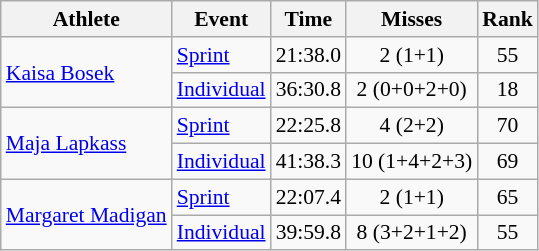<table class="wikitable" style="font-size:90%">
<tr>
<th>Athlete</th>
<th>Event</th>
<th>Time</th>
<th>Misses</th>
<th>Rank</th>
</tr>
<tr align=center>
<td align=left rowspan=2><a href='#'>Kaisa Bosek</a></td>
<td align=left><a href='#'>Sprint</a></td>
<td>21:38.0</td>
<td>2 (1+1)</td>
<td>55</td>
</tr>
<tr align=center>
<td align=left><a href='#'>Individual</a></td>
<td>36:30.8</td>
<td>2 (0+0+2+0)</td>
<td>18</td>
</tr>
<tr align=center>
<td align=left rowspan=2><a href='#'>Maja Lapkass</a></td>
<td align=left><a href='#'>Sprint</a></td>
<td>22:25.8</td>
<td>4 (2+2)</td>
<td>70</td>
</tr>
<tr align=center>
<td align=left><a href='#'>Individual</a></td>
<td>41:38.3</td>
<td>10 (1+4+2+3)</td>
<td>69</td>
</tr>
<tr align=center>
<td align=left rowspan=2><a href='#'>Margaret Madigan</a><br></td>
<td align=left><a href='#'>Sprint</a></td>
<td>22:07.4</td>
<td>2 (1+1)</td>
<td>65</td>
</tr>
<tr align=center>
<td align=left><a href='#'>Individual</a></td>
<td>39:59.8</td>
<td>8 (3+2+1+2)</td>
<td>55</td>
</tr>
</table>
